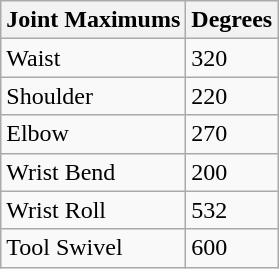<table class="wikitable">
<tr>
<th>Joint Maximums </th>
<th>Degrees</th>
</tr>
<tr>
<td>Waist</td>
<td>320</td>
</tr>
<tr>
<td>Shoulder</td>
<td>220</td>
</tr>
<tr>
<td>Elbow</td>
<td>270</td>
</tr>
<tr>
<td>Wrist Bend</td>
<td>200</td>
</tr>
<tr>
<td>Wrist Roll</td>
<td>532</td>
</tr>
<tr>
<td>Tool Swivel</td>
<td>600</td>
</tr>
</table>
